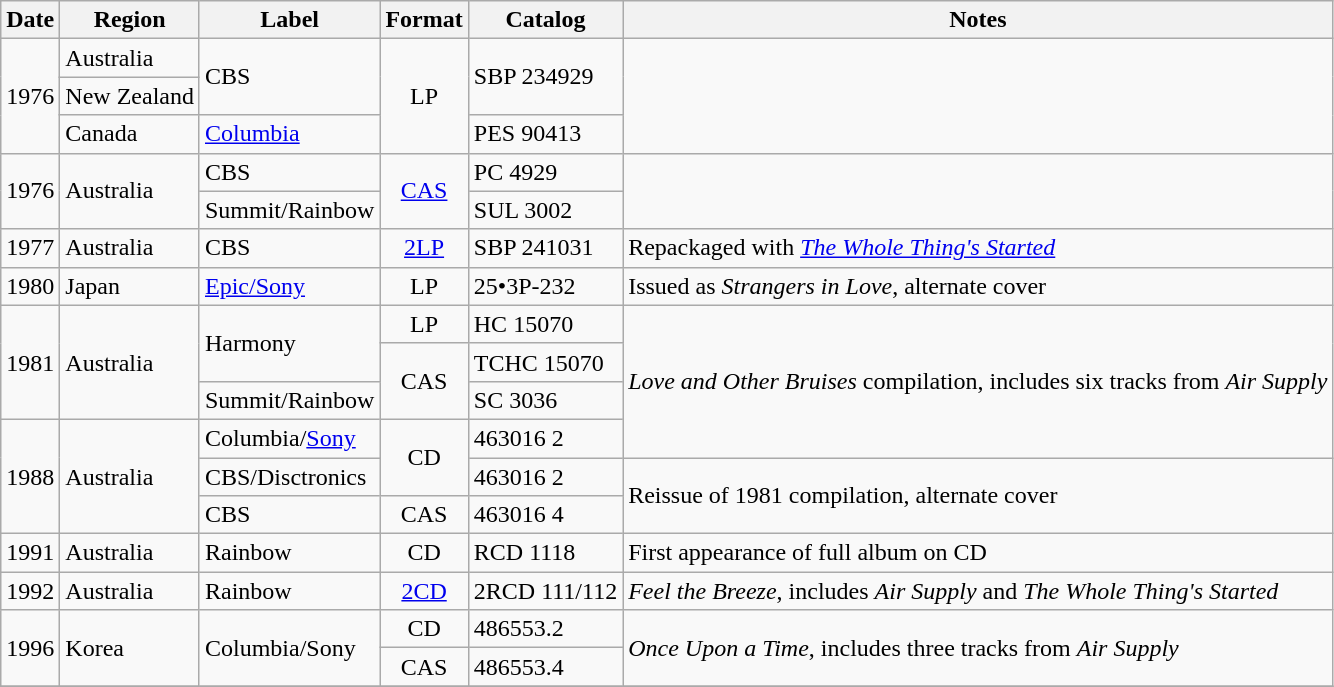<table class="wikitable sortable" border="1">
<tr>
<th scope="col">Date</th>
<th scope="col" class="unsortable">Region</th>
<th scope="col" class="unsortable">Label</th>
<th scope="col">Format</th>
<th scope="col" class="unsortable">Catalog</th>
<th scope="col" class="unsortable">Notes</th>
</tr>
<tr>
<td rowspan="3">1976</td>
<td>Australia</td>
<td rowspan="2">CBS</td>
<td align="center" rowspan="3">LP</td>
<td rowspan="2">SBP 234929</td>
<td rowspan="3"></td>
</tr>
<tr>
<td>New Zealand</td>
</tr>
<tr>
<td>Canada</td>
<td><a href='#'>Columbia</a></td>
<td>PES 90413</td>
</tr>
<tr>
<td rowspan="2">1976</td>
<td rowspan="2">Australia</td>
<td>CBS</td>
<td align="center" rowspan="2"><a href='#'>CAS</a></td>
<td rowspan="1">PC 4929</td>
<td rowspan="2"></td>
</tr>
<tr>
<td>Summit/Rainbow</td>
<td>SUL 3002</td>
</tr>
<tr>
<td>1977</td>
<td>Australia</td>
<td>CBS</td>
<td align="center"><a href='#'>2LP</a></td>
<td>SBP 241031</td>
<td>Repackaged with <em><a href='#'>The Whole Thing's Started</a></em></td>
</tr>
<tr>
<td>1980</td>
<td>Japan</td>
<td><a href='#'>Epic/Sony</a></td>
<td align="center">LP</td>
<td>25•3P-232</td>
<td>Issued as <em>Strangers in Love</em>, alternate cover</td>
</tr>
<tr>
<td rowspan="3">1981</td>
<td rowspan="3">Australia</td>
<td rowspan="2">Harmony</td>
<td align="center" rowspan="1">LP</td>
<td rowspan="1">HC 15070</td>
<td rowspan="4"><em>Love and Other Bruises</em> compilation, includes six tracks from <em>Air Supply</em></td>
</tr>
<tr>
<td align="center" rowspan="2">CAS</td>
<td>TCHC 15070</td>
</tr>
<tr>
<td>Summit/Rainbow</td>
<td>SC 3036</td>
</tr>
<tr>
<td rowspan="3">1988</td>
<td rowspan="3">Australia</td>
<td rowspan="1">Columbia/<a href='#'>Sony</a></td>
<td align="center" rowspan="2">CD</td>
<td rowspan="1">463016 2</td>
</tr>
<tr>
<td>CBS/Disctronics</td>
<td>463016 2</td>
<td rowspan="2">Reissue of 1981 compilation, alternate cover</td>
</tr>
<tr>
<td>CBS</td>
<td align="center">CAS</td>
<td>463016 4</td>
</tr>
<tr>
<td>1991</td>
<td>Australia</td>
<td>Rainbow</td>
<td align="center">CD</td>
<td>RCD 1118</td>
<td>First appearance of full album on CD </td>
</tr>
<tr>
<td>1992</td>
<td>Australia</td>
<td>Rainbow</td>
<td align="center"><a href='#'>2CD</a></td>
<td>2RCD 111/112</td>
<td><em>Feel the Breeze</em>, includes <em>Air Supply</em> and <em>The Whole Thing's Started</em> </td>
</tr>
<tr>
<td rowspan="2">1996</td>
<td rowspan="2">Korea</td>
<td rowspan="2">Columbia/Sony</td>
<td align="center" rowspan="1">CD</td>
<td rowspan="1">486553.2</td>
<td rowspan="2"><em>Once Upon a Time</em>, includes three tracks from <em>Air Supply</em></td>
</tr>
<tr>
<td align="center">CAS</td>
<td>486553.4</td>
</tr>
<tr>
</tr>
</table>
